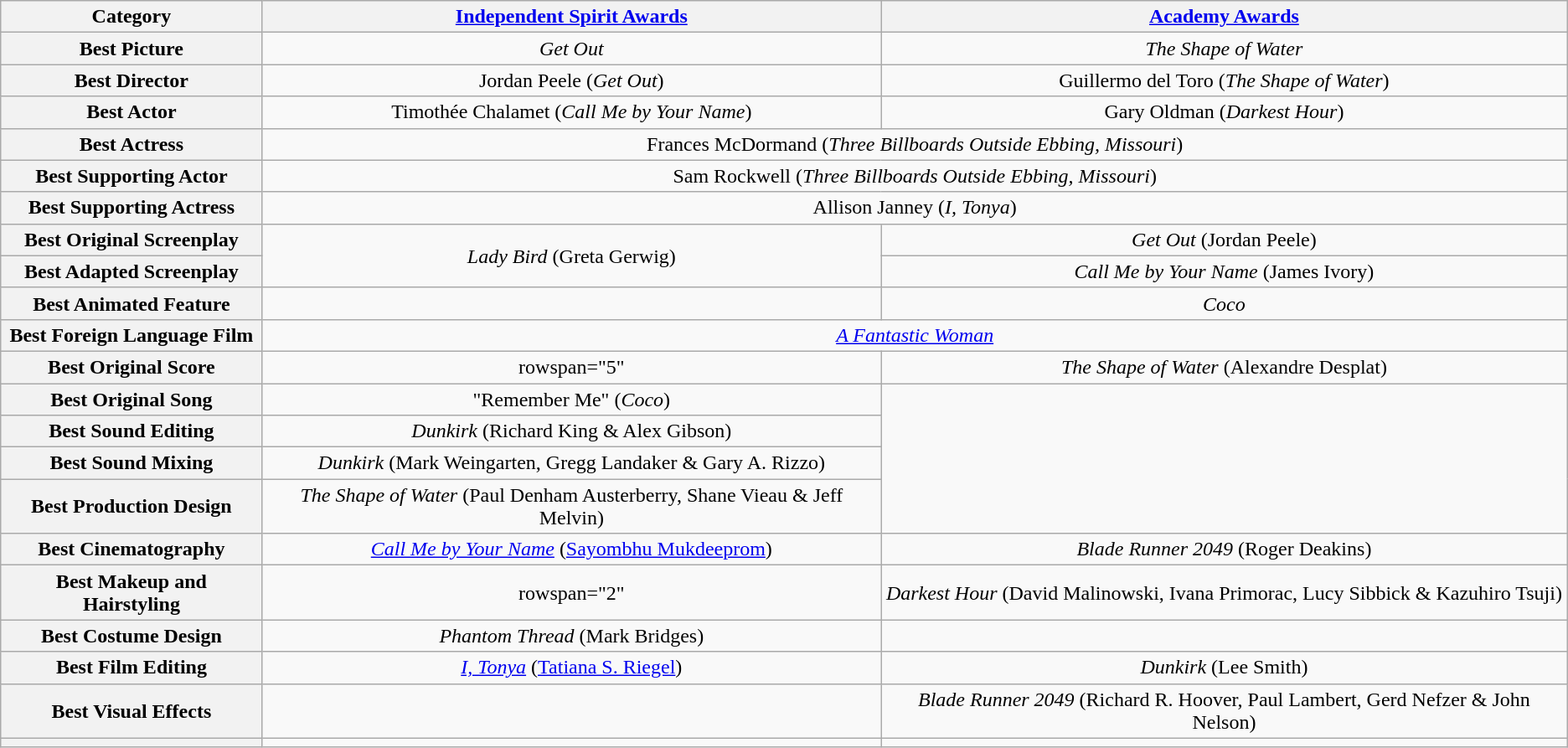<table class="wikitable" style="text-align:center">
<tr>
<th>Category</th>
<th><a href='#'>Independent Spirit Awards</a></th>
<th><a href='#'>Academy Awards</a></th>
</tr>
<tr>
<th scope="row">Best Picture</th>
<td><em>Get Out</em></td>
<td><em>The Shape of Water</em></td>
</tr>
<tr>
<th scope="row">Best Director</th>
<td>Jordan Peele (<em>Get Out</em>)</td>
<td>Guillermo del Toro (<em>The Shape of Water</em>)</td>
</tr>
<tr>
<th scope="row">Best Actor</th>
<td>Timothée Chalamet (<em>Call Me by Your Name</em>)</td>
<td>Gary Oldman (<em>Darkest Hour</em>)</td>
</tr>
<tr>
<th scope="row">Best Actress</th>
<td colspan="2">Frances McDormand (<em>Three Billboards Outside Ebbing, Missouri</em>)</td>
</tr>
<tr>
<th scope="row">Best Supporting Actor</th>
<td colspan="2">Sam Rockwell (<em>Three Billboards Outside Ebbing, Missouri</em>)</td>
</tr>
<tr>
<th scope="row">Best Supporting Actress</th>
<td colspan="2">Allison Janney (<em>I, Tonya</em>)</td>
</tr>
<tr>
<th scope="row">Best Original Screenplay</th>
<td rowspan="2"><em>Lady Bird</em> (Greta Gerwig)</td>
<td><em>Get Out</em> (Jordan Peele)</td>
</tr>
<tr>
<th scope="row">Best Adapted Screenplay</th>
<td><em>Call Me by Your Name</em> (James Ivory)</td>
</tr>
<tr>
<th scope="row">Best Animated Feature</th>
<td></td>
<td><em>Coco</em></td>
</tr>
<tr>
<th scope="row">Best Foreign Language Film</th>
<td colspan="2"><em><a href='#'>A Fantastic Woman</a></em></td>
</tr>
<tr>
<th scope="row">Best Original Score</th>
<td>rowspan="5" </td>
<td><em>The Shape of Water</em> (Alexandre Desplat)</td>
</tr>
<tr>
<th scope="row">Best Original Song</th>
<td>"Remember Me" (<em>Coco</em>)</td>
</tr>
<tr>
<th scope="row">Best Sound Editing</th>
<td><em>Dunkirk</em> (Richard King & Alex Gibson)</td>
</tr>
<tr>
<th scope="row">Best Sound Mixing</th>
<td><em>Dunkirk</em> (Mark Weingarten, Gregg Landaker & Gary A. Rizzo)</td>
</tr>
<tr>
<th scope="row">Best Production Design</th>
<td><em>The Shape of Water</em> (Paul Denham Austerberry, Shane Vieau & Jeff Melvin)</td>
</tr>
<tr>
<th scope="row">Best Cinematography</th>
<td><em><a href='#'>Call Me by Your Name</a></em> (<a href='#'>Sayombhu Mukdeeprom</a>)</td>
<td><em>Blade Runner 2049</em> (Roger Deakins)</td>
</tr>
<tr>
<th scope="row">Best Makeup and Hairstyling</th>
<td>rowspan="2" </td>
<td><em>Darkest Hour</em> (David Malinowski, Ivana Primorac, Lucy Sibbick & Kazuhiro Tsuji)</td>
</tr>
<tr>
<th scope="row">Best Costume Design</th>
<td><em>Phantom Thread</em> (Mark Bridges)</td>
</tr>
<tr>
<th scope="row">Best Film Editing</th>
<td><em><a href='#'>I, Tonya</a></em> (<a href='#'>Tatiana S. Riegel</a>)</td>
<td><em>Dunkirk</em> (Lee Smith)</td>
</tr>
<tr>
<th scope="row">Best Visual Effects</th>
<td></td>
<td><em>Blade Runner 2049</em> (Richard R. Hoover, Paul Lambert, Gerd Nefzer & John Nelson)</td>
</tr>
<tr>
<th scope="row"></th>
<td></td>
<td></td>
</tr>
</table>
